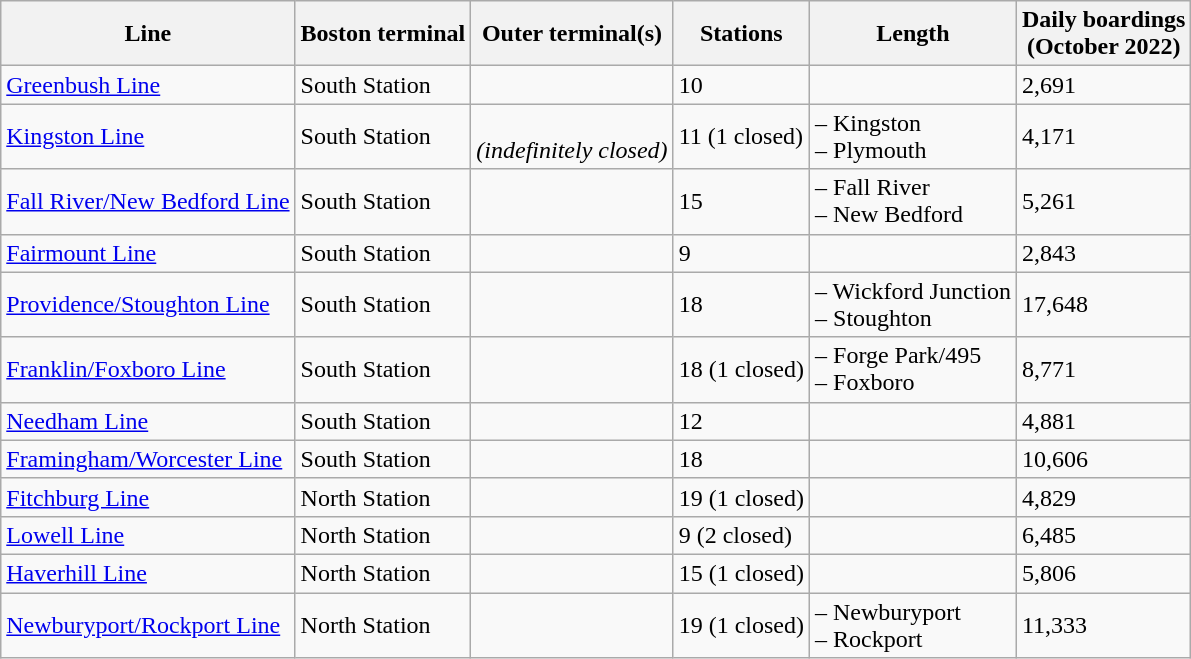<table class="wikitable sortable">
<tr>
<th>Line</th>
<th>Boston terminal</th>
<th>Outer terminal(s)</th>
<th>Stations</th>
<th>Length</th>
<th>Daily boardings<br>(October 2022)</th>
</tr>
<tr>
<td><a href='#'>Greenbush Line</a></td>
<td>South Station</td>
<td></td>
<td>10</td>
<td></td>
<td>2,691</td>
</tr>
<tr>
<td><a href='#'>Kingston Line</a></td>
<td>South Station</td>
<td><br><em> (indefinitely closed)</em></td>
<td>11 (1 closed)</td>
<td> – Kingston<br> – Plymouth</td>
<td>4,171</td>
</tr>
<tr>
<td><a href='#'>Fall River/New Bedford Line</a></td>
<td>South Station</td>
<td><br></td>
<td>15</td>
<td> – Fall River<br> – New Bedford</td>
<td>5,261</td>
</tr>
<tr>
<td><a href='#'>Fairmount Line</a></td>
<td>South Station</td>
<td></td>
<td>9</td>
<td></td>
<td>2,843</td>
</tr>
<tr>
<td><a href='#'>Providence/Stoughton Line</a></td>
<td>South Station</td>
<td><br></td>
<td>18</td>
<td> – Wickford Junction<br> – Stoughton</td>
<td>17,648</td>
</tr>
<tr>
<td><a href='#'>Franklin/Foxboro Line</a></td>
<td>South Station</td>
<td><br></td>
<td>18 (1 closed)</td>
<td> – Forge Park/495<br> – Foxboro</td>
<td>8,771</td>
</tr>
<tr>
<td><a href='#'>Needham Line</a></td>
<td>South Station</td>
<td></td>
<td>12</td>
<td></td>
<td>4,881</td>
</tr>
<tr>
<td><a href='#'>Framingham/Worcester Line</a></td>
<td>South Station</td>
<td></td>
<td>18</td>
<td></td>
<td>10,606</td>
</tr>
<tr>
<td><a href='#'>Fitchburg Line</a></td>
<td>North Station</td>
<td></td>
<td>19 (1 closed)</td>
<td></td>
<td>4,829</td>
</tr>
<tr>
<td><a href='#'>Lowell Line</a></td>
<td>North Station</td>
<td></td>
<td>9 (2 closed)</td>
<td></td>
<td>6,485</td>
</tr>
<tr>
<td><a href='#'>Haverhill Line</a></td>
<td>North Station</td>
<td></td>
<td>15 (1 closed)</td>
<td></td>
<td>5,806</td>
</tr>
<tr>
<td><a href='#'>Newburyport/Rockport Line</a></td>
<td>North Station</td>
<td><br></td>
<td>19 (1 closed)</td>
<td> – Newburyport<br> – Rockport</td>
<td>11,333</td>
</tr>
</table>
